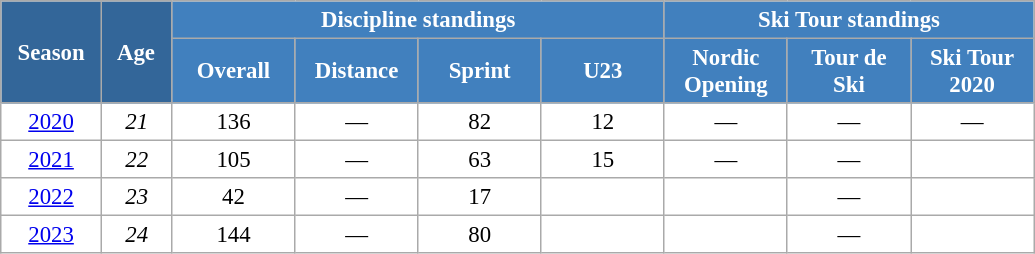<table class="wikitable" style="font-size:95%; text-align:center; border:grey solid 1px; border-collapse:collapse; background:#ffffff;">
<tr>
<th style="background-color:#369; color:white; width:60px;" rowspan="2"> Season </th>
<th style="background-color:#369; color:white; width:40px;" rowspan="2"> Age </th>
<th style="background-color:#4180be; color:white;" colspan="4">Discipline standings</th>
<th style="background-color:#4180be; color:white;" colspan="3">Ski Tour standings</th>
</tr>
<tr>
<th style="background-color:#4180be; color:white; width:75px;">Overall</th>
<th style="background-color:#4180be; color:white; width:75px;">Distance</th>
<th style="background-color:#4180be; color:white; width:75px;">Sprint</th>
<th style="background-color:#4180be; color:white; width:75px;">U23</th>
<th style="background-color:#4180be; color:white; width:75px;">Nordic<br>Opening</th>
<th style="background-color:#4180be; color:white; width:75px;">Tour de<br>Ski</th>
<th style="background-color:#4180be; color:white; width:75px;">Ski Tour<br>2020</th>
</tr>
<tr>
<td><a href='#'>2020</a></td>
<td><em>21</em></td>
<td>136</td>
<td>—</td>
<td>82</td>
<td>12</td>
<td>—</td>
<td>—</td>
<td>—</td>
</tr>
<tr>
<td><a href='#'>2021</a></td>
<td><em>22</em></td>
<td>105</td>
<td>—</td>
<td>63</td>
<td>15</td>
<td>—</td>
<td>—</td>
<td></td>
</tr>
<tr>
<td><a href='#'>2022</a></td>
<td><em>23</em></td>
<td>42</td>
<td>—</td>
<td>17</td>
<td></td>
<td></td>
<td>—</td>
<td></td>
</tr>
<tr>
<td><a href='#'>2023</a></td>
<td><em>24</em></td>
<td>144</td>
<td>—</td>
<td>80</td>
<td></td>
<td></td>
<td>—</td>
<td></td>
</tr>
</table>
